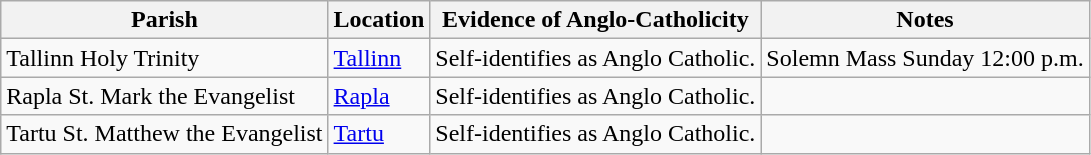<table class="wikitable">
<tr>
<th>Parish</th>
<th>Location</th>
<th>Evidence of Anglo-Catholicity</th>
<th>Notes</th>
</tr>
<tr>
<td>Tallinn Holy Trinity</td>
<td><a href='#'>Tallinn</a></td>
<td>Self-identifies as Anglo Catholic.</td>
<td>Solemn Mass Sunday 12:00 p.m.</td>
</tr>
<tr>
<td>Rapla St. Mark the Evangelist</td>
<td><a href='#'>Rapla</a></td>
<td>Self-identifies as Anglo Catholic.</td>
<td></td>
</tr>
<tr>
<td>Tartu St. Matthew the Evangelist</td>
<td><a href='#'>Tartu</a></td>
<td>Self-identifies as Anglo Catholic.</td>
<td></td>
</tr>
</table>
